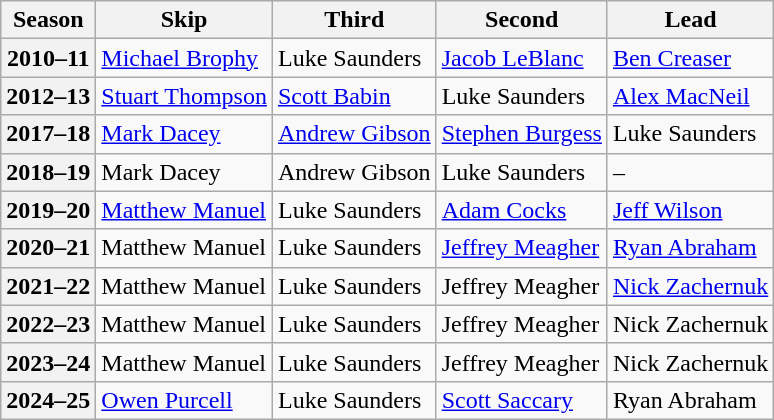<table class="wikitable">
<tr>
<th scope="col">Season</th>
<th scope="col">Skip</th>
<th scope="col">Third</th>
<th scope="col">Second</th>
<th scope="col">Lead</th>
</tr>
<tr>
<th scope="row">2010–11</th>
<td><a href='#'>Michael Brophy</a></td>
<td>Luke Saunders</td>
<td><a href='#'>Jacob LeBlanc</a></td>
<td><a href='#'>Ben Creaser</a></td>
</tr>
<tr>
<th scope="row">2012–13</th>
<td><a href='#'>Stuart Thompson</a></td>
<td><a href='#'>Scott Babin</a></td>
<td>Luke Saunders</td>
<td><a href='#'>Alex MacNeil</a></td>
</tr>
<tr>
<th scope="row">2017–18</th>
<td><a href='#'>Mark Dacey</a></td>
<td><a href='#'>Andrew Gibson</a></td>
<td><a href='#'>Stephen Burgess</a></td>
<td>Luke Saunders</td>
</tr>
<tr>
<th scope="row">2018–19</th>
<td>Mark Dacey</td>
<td>Andrew Gibson</td>
<td>Luke Saunders</td>
<td>–</td>
</tr>
<tr>
<th scope="row">2019–20</th>
<td><a href='#'>Matthew Manuel</a></td>
<td>Luke Saunders</td>
<td><a href='#'>Adam Cocks</a></td>
<td><a href='#'>Jeff Wilson</a></td>
</tr>
<tr>
<th scope="row">2020–21</th>
<td>Matthew Manuel</td>
<td>Luke Saunders</td>
<td><a href='#'>Jeffrey Meagher</a></td>
<td><a href='#'>Ryan Abraham</a></td>
</tr>
<tr>
<th scope="row">2021–22</th>
<td>Matthew Manuel</td>
<td>Luke Saunders</td>
<td>Jeffrey Meagher</td>
<td><a href='#'>Nick Zachernuk</a></td>
</tr>
<tr>
<th scope="row">2022–23</th>
<td>Matthew Manuel</td>
<td>Luke Saunders</td>
<td>Jeffrey Meagher</td>
<td>Nick Zachernuk</td>
</tr>
<tr>
<th scope="row">2023–24</th>
<td>Matthew Manuel</td>
<td>Luke Saunders</td>
<td>Jeffrey Meagher</td>
<td>Nick Zachernuk</td>
</tr>
<tr>
<th scope="row">2024–25</th>
<td><a href='#'>Owen Purcell</a></td>
<td>Luke Saunders</td>
<td><a href='#'>Scott Saccary</a></td>
<td>Ryan Abraham</td>
</tr>
</table>
